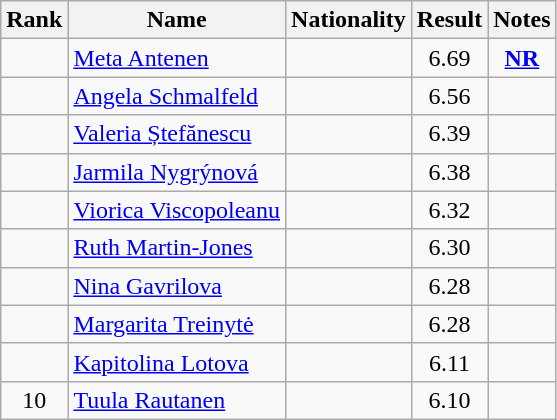<table class="wikitable sortable" style="text-align:center">
<tr>
<th>Rank</th>
<th>Name</th>
<th>Nationality</th>
<th>Result</th>
<th>Notes</th>
</tr>
<tr>
<td></td>
<td align="left"><a href='#'>Meta Antenen</a></td>
<td align=left></td>
<td>6.69</td>
<td><strong><a href='#'>NR</a></strong></td>
</tr>
<tr>
<td></td>
<td align="left"><a href='#'>Angela Schmalfeld</a></td>
<td align=left></td>
<td>6.56</td>
<td></td>
</tr>
<tr>
<td></td>
<td align="left"><a href='#'>Valeria Ștefănescu</a></td>
<td align=left></td>
<td>6.39</td>
<td></td>
</tr>
<tr>
<td></td>
<td align="left"><a href='#'>Jarmila Nygrýnová</a></td>
<td align=left></td>
<td>6.38</td>
<td></td>
</tr>
<tr>
<td></td>
<td align="left"><a href='#'>Viorica Viscopoleanu</a></td>
<td align=left></td>
<td>6.32</td>
<td></td>
</tr>
<tr>
<td></td>
<td align="left"><a href='#'>Ruth Martin-Jones</a></td>
<td align=left></td>
<td>6.30</td>
<td></td>
</tr>
<tr>
<td></td>
<td align="left"><a href='#'>Nina Gavrilova</a></td>
<td align=left></td>
<td>6.28</td>
<td></td>
</tr>
<tr>
<td></td>
<td align="left"><a href='#'>Margarita Treinytė</a></td>
<td align=left></td>
<td>6.28</td>
<td></td>
</tr>
<tr>
<td></td>
<td align="left"><a href='#'>Kapitolina Lotova</a></td>
<td align=left></td>
<td>6.11</td>
<td></td>
</tr>
<tr>
<td>10</td>
<td align="left"><a href='#'>Tuula Rautanen</a></td>
<td align=left></td>
<td>6.10</td>
<td></td>
</tr>
</table>
